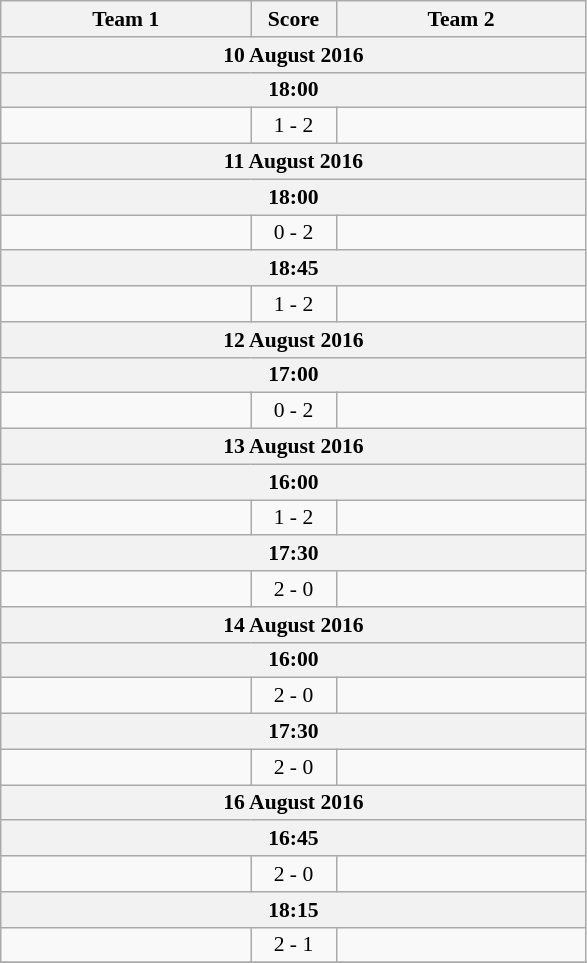<table class="wikitable" style="text-align: center; font-size:90% ">
<tr>
<th align="right" width="160">Team 1</th>
<th width="50">Score</th>
<th align="left" width="160">Team 2</th>
</tr>
<tr>
<th colspan=3>10 August 2016</th>
</tr>
<tr>
<th colspan=3>18:00</th>
</tr>
<tr>
<td align=right></td>
<td align=center>1 - 2</td>
<td align=left></td>
</tr>
<tr>
<th colspan=3>11 August 2016</th>
</tr>
<tr>
<th colspan=3>18:00</th>
</tr>
<tr>
<td align=right></td>
<td align=center>0 - 2</td>
<td align=left></td>
</tr>
<tr>
<th colspan=3>18:45</th>
</tr>
<tr>
<td align=right></td>
<td align=center>1 - 2</td>
<td align=left></td>
</tr>
<tr>
<th colspan=3>12 August 2016</th>
</tr>
<tr>
<th colspan=3>17:00</th>
</tr>
<tr>
<td align=right></td>
<td align=center>0 - 2</td>
<td align=left></td>
</tr>
<tr>
<th colspan=3>13 August 2016</th>
</tr>
<tr>
<th colspan=3>16:00</th>
</tr>
<tr>
<td align=right></td>
<td align=center>1 - 2</td>
<td align=left></td>
</tr>
<tr>
<th colspan=3>17:30</th>
</tr>
<tr>
<td align=right></td>
<td align=center>2 - 0</td>
<td align=left></td>
</tr>
<tr>
<th colspan=3>14 August 2016</th>
</tr>
<tr>
<th colspan=3>16:00</th>
</tr>
<tr>
<td align=right></td>
<td align=center>2 - 0</td>
<td align=left></td>
</tr>
<tr>
<th colspan=3>17:30</th>
</tr>
<tr>
<td align=right></td>
<td align=center>2 - 0</td>
<td align=left></td>
</tr>
<tr>
<th colspan=3>16 August 2016</th>
</tr>
<tr>
<th colspan=3>16:45</th>
</tr>
<tr>
<td align=right></td>
<td align=center>2 - 0</td>
<td align=left></td>
</tr>
<tr>
<th colspan=3>18:15</th>
</tr>
<tr>
<td align=right></td>
<td align=center>2 - 1</td>
<td align=left></td>
</tr>
<tr>
</tr>
</table>
